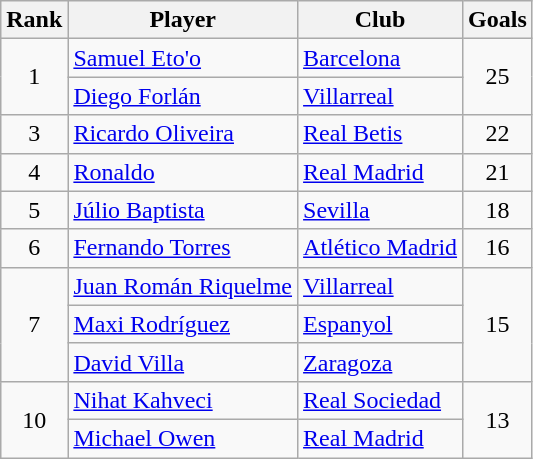<table class="wikitable sortable">
<tr>
<th>Rank</th>
<th>Player</th>
<th>Club</th>
<th>Goals</th>
</tr>
<tr>
<td rowspan="2" align="center">1</td>
<td align="left"> <a href='#'>Samuel Eto'o</a></td>
<td align="left"><a href='#'>Barcelona</a></td>
<td rowspan="2" align="center">25</td>
</tr>
<tr>
<td align="left"> <a href='#'>Diego Forlán</a></td>
<td align="left"><a href='#'>Villarreal</a></td>
</tr>
<tr>
<td align="center">3</td>
<td align="left"> <a href='#'>Ricardo Oliveira</a></td>
<td align="left"><a href='#'>Real Betis</a></td>
<td align="center">22</td>
</tr>
<tr>
<td align="center">4</td>
<td align="left"> <a href='#'>Ronaldo</a></td>
<td align="left"><a href='#'>Real Madrid</a></td>
<td align="center">21</td>
</tr>
<tr>
<td align="center">5</td>
<td align="left"> <a href='#'>Júlio Baptista</a></td>
<td align="left"><a href='#'>Sevilla</a></td>
<td align="center">18</td>
</tr>
<tr>
<td align="center">6</td>
<td align="left"> <a href='#'>Fernando Torres</a></td>
<td align="left"><a href='#'>Atlético Madrid</a></td>
<td align="center">16</td>
</tr>
<tr>
<td rowspan="3" align="center">7</td>
<td align="left"> <a href='#'>Juan Román Riquelme</a></td>
<td align="left"><a href='#'>Villarreal</a></td>
<td rowspan="3" align="center">15</td>
</tr>
<tr>
<td align="left"> <a href='#'>Maxi Rodríguez</a></td>
<td align="left"><a href='#'>Espanyol</a></td>
</tr>
<tr>
<td align="left"> <a href='#'>David Villa</a></td>
<td align="left"><a href='#'>Zaragoza</a></td>
</tr>
<tr>
<td rowspan="2" align="center">10</td>
<td align="left"> <a href='#'>Nihat Kahveci</a></td>
<td align="left"><a href='#'>Real Sociedad</a></td>
<td rowspan="2" align="center">13</td>
</tr>
<tr>
<td align="left"> <a href='#'>Michael Owen</a></td>
<td align="left"><a href='#'>Real Madrid</a></td>
</tr>
</table>
